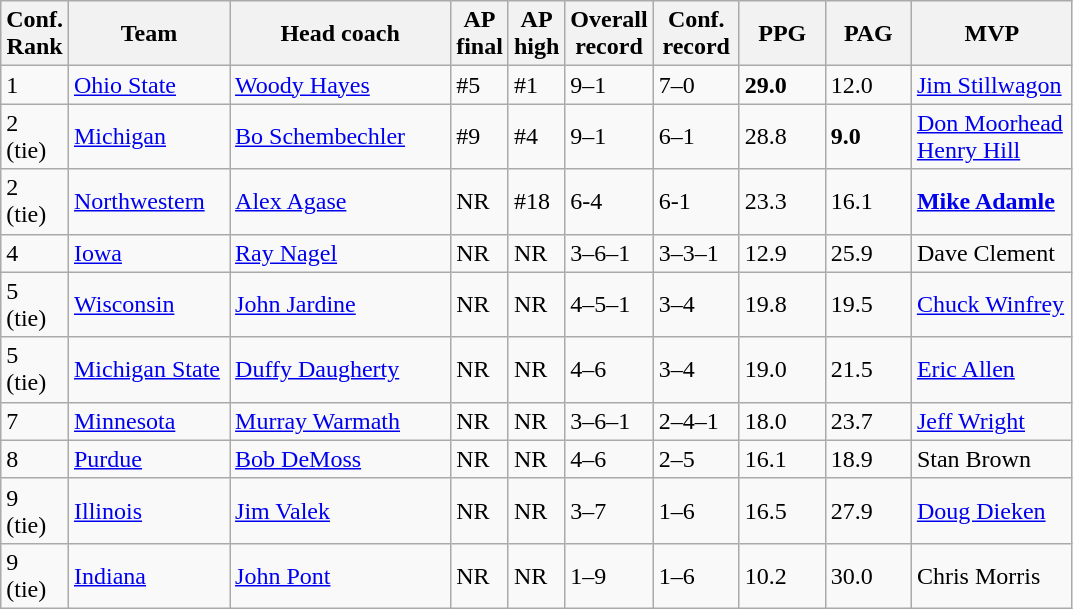<table class="sortable wikitable">
<tr>
<th width="25">Conf. Rank</th>
<th width="100">Team</th>
<th width="140">Head coach</th>
<th width="25">AP final</th>
<th width="25">AP high</th>
<th width="50">Overall record</th>
<th width="50">Conf. record</th>
<th width="50">PPG</th>
<th width="50">PAG</th>
<th width="100">MVP</th>
</tr>
<tr align="left" bgcolor="">
<td>1</td>
<td><a href='#'>Ohio State</a></td>
<td><a href='#'>Woody Hayes</a></td>
<td>#5</td>
<td>#1</td>
<td>9–1</td>
<td>7–0</td>
<td><strong>29.0</strong></td>
<td>12.0</td>
<td><a href='#'>Jim Stillwagon</a></td>
</tr>
<tr align="left" bgcolor="">
<td>2 (tie)</td>
<td><a href='#'>Michigan</a></td>
<td><a href='#'>Bo Schembechler</a></td>
<td>#9</td>
<td>#4</td>
<td>9–1</td>
<td>6–1</td>
<td>28.8</td>
<td><strong>9.0</strong></td>
<td><a href='#'>Don Moorhead</a><br><a href='#'>Henry Hill</a></td>
</tr>
<tr align="left" bgcolor="">
<td>2 (tie)</td>
<td><a href='#'>Northwestern</a></td>
<td><a href='#'>Alex Agase</a></td>
<td>NR</td>
<td>#18</td>
<td>6-4</td>
<td>6-1</td>
<td>23.3</td>
<td>16.1</td>
<td><strong><a href='#'>Mike Adamle</a></strong></td>
</tr>
<tr align="left" bgcolor="">
<td>4</td>
<td><a href='#'>Iowa</a></td>
<td><a href='#'>Ray Nagel</a></td>
<td>NR</td>
<td>NR</td>
<td>3–6–1</td>
<td>3–3–1</td>
<td>12.9</td>
<td>25.9</td>
<td>Dave Clement</td>
</tr>
<tr align="left" bgcolor="">
<td>5 (tie)</td>
<td><a href='#'>Wisconsin</a></td>
<td><a href='#'>John Jardine</a></td>
<td>NR</td>
<td>NR</td>
<td>4–5–1</td>
<td>3–4</td>
<td>19.8</td>
<td>19.5</td>
<td><a href='#'>Chuck Winfrey</a></td>
</tr>
<tr align="left" bgcolor="">
<td>5 (tie)</td>
<td><a href='#'>Michigan State</a></td>
<td><a href='#'>Duffy Daugherty</a></td>
<td>NR</td>
<td>NR</td>
<td>4–6</td>
<td>3–4</td>
<td>19.0</td>
<td>21.5</td>
<td><a href='#'>Eric Allen</a></td>
</tr>
<tr align="left" bgcolor="">
<td>7</td>
<td><a href='#'>Minnesota</a></td>
<td><a href='#'>Murray Warmath</a></td>
<td>NR</td>
<td>NR</td>
<td>3–6–1</td>
<td>2–4–1</td>
<td>18.0</td>
<td>23.7</td>
<td><a href='#'>Jeff Wright</a></td>
</tr>
<tr align="left" bgcolor="">
<td>8</td>
<td><a href='#'>Purdue</a></td>
<td><a href='#'>Bob DeMoss</a></td>
<td>NR</td>
<td>NR</td>
<td>4–6</td>
<td>2–5</td>
<td>16.1</td>
<td>18.9</td>
<td>Stan Brown</td>
</tr>
<tr align="left" bgcolor="">
<td>9 (tie)</td>
<td><a href='#'>Illinois</a></td>
<td><a href='#'>Jim Valek</a></td>
<td>NR</td>
<td>NR</td>
<td>3–7</td>
<td>1–6</td>
<td>16.5</td>
<td>27.9</td>
<td><a href='#'>Doug Dieken</a></td>
</tr>
<tr align="left" bgcolor="">
<td>9 (tie)</td>
<td><a href='#'>Indiana</a></td>
<td><a href='#'>John Pont</a></td>
<td>NR</td>
<td>NR</td>
<td>1–9</td>
<td>1–6</td>
<td>10.2</td>
<td>30.0</td>
<td>Chris Morris</td>
</tr>
</table>
